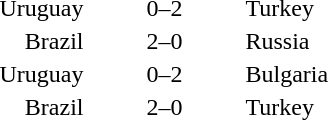<table style="text-align:center">
<tr>
<th width=200></th>
<th width=100></th>
<th width=200></th>
</tr>
<tr>
<td align=right>Uruguay</td>
<td>0–2</td>
<td align=left>Turkey</td>
</tr>
<tr>
<td align=right>Brazil</td>
<td>2–0</td>
<td align=left>Russia</td>
</tr>
<tr>
<td align=right>Uruguay</td>
<td>0–2</td>
<td align=left>Bulgaria</td>
</tr>
<tr>
<td align=right>Brazil</td>
<td>2–0</td>
<td align=left>Turkey</td>
</tr>
<tr>
</tr>
</table>
